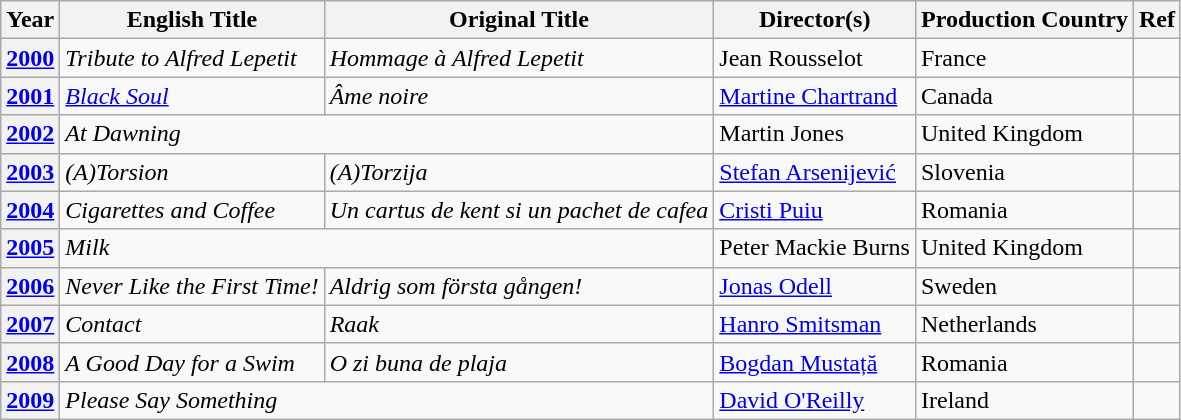<table class="wikitable">
<tr>
<th>Year</th>
<th>English Title</th>
<th>Original Title</th>
<th>Director(s)</th>
<th>Production Country</th>
<th>Ref</th>
</tr>
<tr>
<th><a href='#'>2000</a></th>
<td><em>Tribute to Alfred Lepetit</em></td>
<td><em>Hommage à Alfred Lepetit</em></td>
<td data-sort-value="Rousselot">Jean Rousselot</td>
<td>France</td>
<td></td>
</tr>
<tr>
<th><a href='#'>2001</a></th>
<td><em><a href='#'>Black Soul</a></em></td>
<td><em>Âme noire</em></td>
<td data-sort-value="Chartrand"><a href='#'>Martine Chartrand</a></td>
<td>Canada</td>
<td></td>
</tr>
<tr>
<th><a href='#'>2002</a></th>
<td colspan="2"><em>At Dawning</em></td>
<td data-sort-value="Olivier">Martin Jones</td>
<td>United Kingdom</td>
<td></td>
</tr>
<tr>
<th><a href='#'>2003</a></th>
<td><em>(A)Torsion</em></td>
<td><em>(A)Torzija</em></td>
<td data-sort-value="Arsenijević"><a href='#'>Stefan Arsenijević</a></td>
<td>Slovenia</td>
<td></td>
</tr>
<tr>
<th><a href='#'>2004</a></th>
<td><em>Cigarettes and Coffee</em></td>
<td><em>Un cartus de kent si un pachet de cafea</em></td>
<td data-sort-value="Puiu"><a href='#'>Cristi Puiu</a></td>
<td>Romania</td>
<td></td>
</tr>
<tr>
<th><a href='#'>2005</a></th>
<td colspan="2"><em>Milk</em></td>
<td data-sort-value="Burns">Peter Mackie Burns</td>
<td>United Kingdom</td>
<td></td>
</tr>
<tr>
<th><a href='#'>2006</a></th>
<td><em>Never Like the First Time!</em></td>
<td><em>Aldrig som första gången!</em></td>
<td data-sort-value="Odell"><a href='#'>Jonas Odell</a></td>
<td>Sweden</td>
<td></td>
</tr>
<tr>
<th><a href='#'>2007</a></th>
<td><em>Contact</em></td>
<td><em>Raak</em></td>
<td data-sort-value="Smitsman"><a href='#'>Hanro Smitsman</a></td>
<td>Netherlands</td>
<td></td>
</tr>
<tr>
<th><a href='#'>2008</a></th>
<td data-sort-value="Zi"><em>A Good Day for a Swim</em></td>
<td><em>O zi buna de plaja</em></td>
<td data-sort-value="Mustața"><a href='#'>Bogdan Mustață</a></td>
<td>Romania</td>
<td></td>
</tr>
<tr>
<th><a href='#'>2009</a></th>
<td colspan="2"><em>Please Say Something</em></td>
<td data-sort-value="OReilly"><a href='#'>David O'Reilly</a></td>
<td>Ireland</td>
<td></td>
</tr>
</table>
